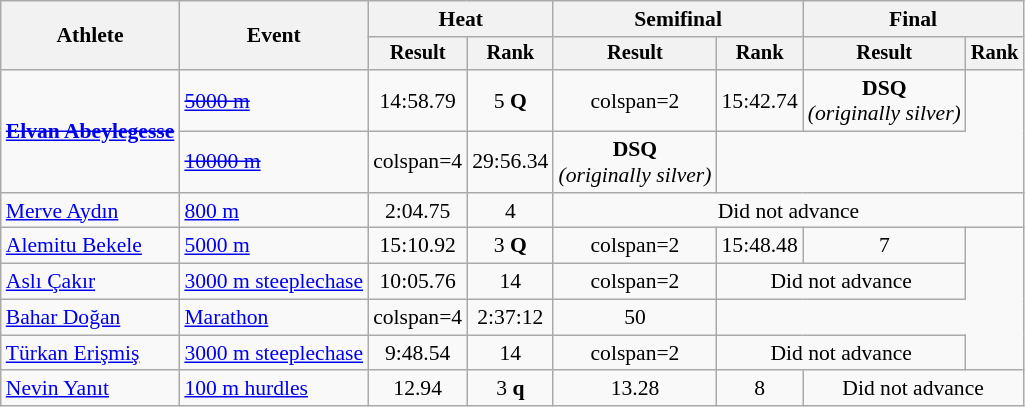<table class="wikitable" style="font-size:90%">
<tr>
<th rowspan="2">Athlete</th>
<th rowspan="2">Event</th>
<th colspan="2">Heat</th>
<th colspan="2">Semifinal</th>
<th colspan="2">Final</th>
</tr>
<tr style="font-size:95%">
<th>Result</th>
<th>Rank</th>
<th>Result</th>
<th>Rank</th>
<th>Result</th>
<th>Rank</th>
</tr>
<tr align=center>
<td align="left" rowspan=2><strong><a href='#'><s>Elvan Abeylegesse</s></a></strong></td>
<td align="left"><a href='#'><s>5000 m</s></a></td>
<td>14:58.79</td>
<td>5 <strong>Q</strong></td>
<td>colspan=2 </td>
<td>15:42.74</td>
<td><strong>DSQ</strong><br><em>(originally silver)</em></td>
</tr>
<tr align=center>
<td align="left"><a href='#'><s>10000 m</s></a></td>
<td>colspan=4 </td>
<td>29:56.34</td>
<td><strong>DSQ</strong><br><em>(originally silver)</em></td>
</tr>
<tr align=center>
<td align="left"><a href='#'>Merve Aydın</a></td>
<td align="left"><a href='#'>800 m</a></td>
<td>2:04.75</td>
<td>4</td>
<td colspan=4>Did not advance</td>
</tr>
<tr align=center>
<td align="left"><a href='#'>Alemitu Bekele</a></td>
<td align="left"><a href='#'>5000 m</a></td>
<td>15:10.92</td>
<td>3 <strong>Q</strong></td>
<td>colspan=2 </td>
<td>15:48.48</td>
<td>7</td>
</tr>
<tr align=center>
<td align="left"><a href='#'>Aslı Çakır</a></td>
<td align="left"><a href='#'>3000 m steeplechase</a></td>
<td>10:05.76</td>
<td>14</td>
<td>colspan=2 </td>
<td colspan=2>Did not advance</td>
</tr>
<tr align=center>
<td align="left"><a href='#'>Bahar Doğan</a></td>
<td align="left"><a href='#'>Marathon</a></td>
<td>colspan=4 </td>
<td>2:37:12</td>
<td>50</td>
</tr>
<tr align=center>
<td align="left"><a href='#'>Türkan Erişmiş</a></td>
<td align="left"><a href='#'>3000 m steeplechase</a></td>
<td>9:48.54</td>
<td>14</td>
<td>colspan=2 </td>
<td colspan=2>Did not advance</td>
</tr>
<tr align=center>
<td align="left"><a href='#'>Nevin Yanıt</a></td>
<td align="left"><a href='#'>100 m hurdles</a></td>
<td>12.94</td>
<td>3 <strong>q</strong></td>
<td>13.28</td>
<td>8</td>
<td colspan=2>Did not advance</td>
</tr>
</table>
